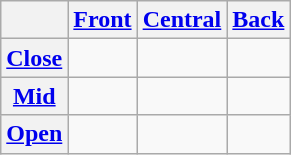<table class="wikitable" style="text-align: center;">
<tr>
<th></th>
<th><a href='#'>Front</a></th>
<th><a href='#'>Central</a></th>
<th><a href='#'>Back</a></th>
</tr>
<tr>
<th><a href='#'>Close</a></th>
<td></td>
<td></td>
<td></td>
</tr>
<tr>
<th><a href='#'>Mid</a></th>
<td></td>
<td></td>
<td></td>
</tr>
<tr>
<th><a href='#'>Open</a></th>
<td></td>
<td></td>
<td></td>
</tr>
</table>
